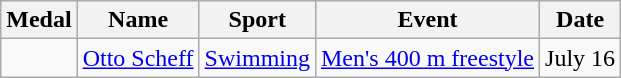<table class="wikitable">
<tr>
<th>Medal</th>
<th>Name</th>
<th>Sport</th>
<th>Event</th>
<th>Date</th>
</tr>
<tr>
<td></td>
<td><a href='#'>Otto Scheff</a></td>
<td><a href='#'>Swimming</a></td>
<td><a href='#'>Men's 400 m freestyle</a></td>
<td>July 16</td>
</tr>
</table>
